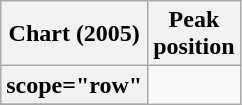<table class="wikitable sortable plainrowheaders" style="text-align:center;" border="1">
<tr>
<th scope="col">Chart (2005)</th>
<th scope="col">Peak<br>position</th>
</tr>
<tr>
<th>scope="row"</th>
</tr>
<tr>
</tr>
</table>
